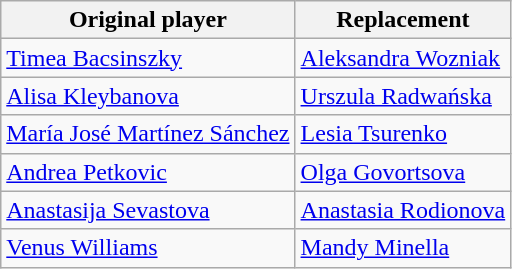<table class="wikitable sortable">
<tr>
<th>Original player</th>
<th>Replacement</th>
</tr>
<tr>
<td> <a href='#'>Timea Bacsinszky</a></td>
<td> <a href='#'>Aleksandra Wozniak</a></td>
</tr>
<tr>
<td> <a href='#'>Alisa Kleybanova</a></td>
<td> <a href='#'>Urszula Radwańska</a></td>
</tr>
<tr>
<td> <a href='#'>María José Martínez Sánchez</a></td>
<td> <a href='#'>Lesia Tsurenko</a></td>
</tr>
<tr>
<td> <a href='#'>Andrea Petkovic</a></td>
<td> <a href='#'>Olga Govortsova</a></td>
</tr>
<tr>
<td> <a href='#'>Anastasija Sevastova</a></td>
<td> <a href='#'>Anastasia Rodionova</a></td>
</tr>
<tr>
<td> <a href='#'>Venus Williams</a></td>
<td> <a href='#'>Mandy Minella</a></td>
</tr>
</table>
